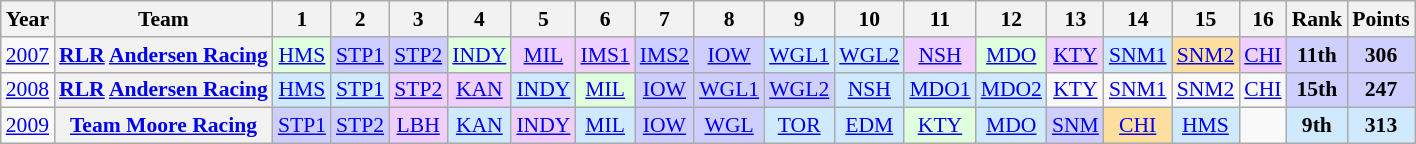<table class="wikitable" style="text-align:center; font-size:90%">
<tr>
<th>Year</th>
<th>Team</th>
<th>1</th>
<th>2</th>
<th>3</th>
<th>4</th>
<th>5</th>
<th>6</th>
<th>7</th>
<th>8</th>
<th>9</th>
<th>10</th>
<th>11</th>
<th>12</th>
<th>13</th>
<th>14</th>
<th>15</th>
<th>16</th>
<th>Rank</th>
<th>Points</th>
</tr>
<tr>
<td><a href='#'>2007</a></td>
<th><a href='#'>RLR</a> <a href='#'>Andersen Racing</a></th>
<td style="background:#DFFFDF;"><a href='#'>HMS</a><br></td>
<td style="background:#CFCFFF;"><a href='#'>STP1</a><br></td>
<td style="background:#CFCFFF;"><a href='#'>STP2</a><br></td>
<td style="background:#DFFFDF;"><a href='#'>INDY</a><br></td>
<td style="background:#EFCFFF;"><a href='#'>MIL</a><br></td>
<td style="background:#EFCFFF;"><a href='#'>IMS1</a><br></td>
<td style="background:#CFCFFF;"><a href='#'>IMS2</a><br></td>
<td style="background:#CFCFFF;"><a href='#'>IOW</a><br></td>
<td style="background:#CFEAFF;"><a href='#'>WGL1</a><br></td>
<td style="background:#CFEAFF;"><a href='#'>WGL2</a><br></td>
<td style="background:#EFCFFF;"><a href='#'>NSH</a><br></td>
<td style="background:#DFFFDF;"><a href='#'>MDO</a><br></td>
<td style="background:#EFCFFF;"><a href='#'>KTY</a><br></td>
<td style="background:#CFEAFF;"><a href='#'>SNM1</a><br></td>
<td style="background:#FFDF9F;"><a href='#'>SNM2</a><br></td>
<td style="background:#EFCFFF;"><a href='#'>CHI</a><br></td>
<td style="background:#CFCFFF;"><strong>11th</strong></td>
<td style="background:#CFCFFF;"><strong>306</strong></td>
</tr>
<tr>
<td><a href='#'>2008</a></td>
<th><a href='#'>RLR</a> <a href='#'>Andersen Racing</a></th>
<td style="background:#CFEAFF;"><a href='#'>HMS</a><br></td>
<td style="background:#CFEAFF;"><a href='#'>STP1</a><br></td>
<td style="background:#EFCFFF;"><a href='#'>STP2</a><br></td>
<td style="background:#EFCFFF;"><a href='#'>KAN</a><br></td>
<td style="background:#CFEAFF;"><a href='#'>INDY</a><br></td>
<td style="background:#DFFFDF;"><a href='#'>MIL</a><br></td>
<td style="background:#CFCFFF;"><a href='#'>IOW</a><br></td>
<td style="background:#CFCFFF;"><a href='#'>WGL1</a><br></td>
<td style="background:#CFCFFF;"><a href='#'>WGL2</a><br></td>
<td style="background:#CFEAFF;"><a href='#'>NSH</a><br></td>
<td style="background:#CFEAFF;"><a href='#'>MDO1</a><br></td>
<td style="background:#CFEAFF;"><a href='#'>MDO2</a><br></td>
<td><a href='#'>KTY</a></td>
<td><a href='#'>SNM1</a></td>
<td><a href='#'>SNM2</a></td>
<td><a href='#'>CHI</a></td>
<td style="background:#CFCFFF;"><strong>15th</strong></td>
<td style="background:#CFCFFF;"><strong>247</strong></td>
</tr>
<tr>
<td><a href='#'>2009</a></td>
<th><a href='#'>Team Moore Racing</a></th>
<td style="background:#CFCFFF;"><a href='#'>STP1</a><br></td>
<td style="background:#CFCFFF;"><a href='#'>STP2</a><br></td>
<td style="background:#EFCFFF;"><a href='#'>LBH</a><br></td>
<td style="background:#CFEAFF;"><a href='#'>KAN</a><br></td>
<td style="background:#EFCFFF;"><a href='#'>INDY</a><br></td>
<td style="background:#CFEAFF;"><a href='#'>MIL</a><br></td>
<td style="background:#CFCFFF;"><a href='#'>IOW</a><br></td>
<td style="background:#CFCFFF;"><a href='#'>WGL</a><br></td>
<td style="background:#CFEAFF;"><a href='#'>TOR</a><br></td>
<td style="background:#CFEAFF;"><a href='#'>EDM</a><br></td>
<td style="background:#DFFFDF;"><a href='#'>KTY</a><br></td>
<td style="background:#CFEAFF;"><a href='#'>MDO</a><br></td>
<td style="background:#CFCFFF;"><a href='#'>SNM</a><br></td>
<td style="background:#FFDF9F;"><a href='#'>CHI</a><br></td>
<td style="background:#CFEAFF;"><a href='#'>HMS</a><br></td>
<td></td>
<td style="background:#CFEAFF;"><strong>9th</strong></td>
<td style="background:#CFEAFF;"><strong>313</strong></td>
</tr>
</table>
